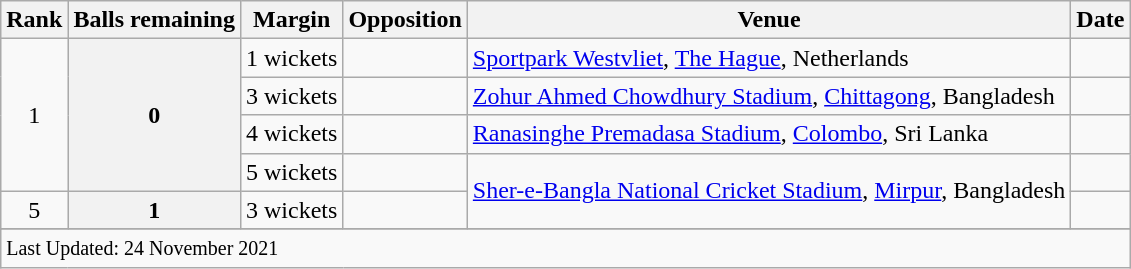<table class="wikitable plainrowheaders sortable">
<tr>
<th scope=col>Rank</th>
<th scope=col>Balls remaining</th>
<th scope=col>Margin</th>
<th scope=col>Opposition</th>
<th scope=col>Venue</th>
<th scope=col>Date</th>
</tr>
<tr>
<td align=center rowspan=4>1</td>
<th scope=row style=text-align:center rowspan=4>0</th>
<td scope=row style=text-align:center;>1 wickets</td>
<td></td>
<td><a href='#'>Sportpark Westvliet</a>, <a href='#'>The Hague</a>, Netherlands</td>
<td></td>
</tr>
<tr>
<td scope=row style=text-align:center;>3 wickets</td>
<td></td>
<td><a href='#'>Zohur Ahmed Chowdhury Stadium</a>, <a href='#'>Chittagong</a>, Bangladesh</td>
<td></td>
</tr>
<tr>
<td scope=row style=text-align:center;>4 wickets</td>
<td></td>
<td><a href='#'>Ranasinghe Premadasa Stadium</a>, <a href='#'>Colombo</a>, Sri Lanka</td>
<td></td>
</tr>
<tr>
<td scope=row style=text-align:center;>5 wickets</td>
<td></td>
<td rowspan=2><a href='#'>Sher-e-Bangla National Cricket Stadium</a>, <a href='#'>Mirpur</a>, Bangladesh</td>
<td></td>
</tr>
<tr>
<td align=center>5</td>
<th scope=row style=text-align:center>1</th>
<td scope=row style=text-align:center;>3 wickets</td>
<td></td>
<td></td>
</tr>
<tr>
</tr>
<tr class=sortbottom>
<td colspan=6><small>Last Updated: 24 November 2021</small></td>
</tr>
</table>
